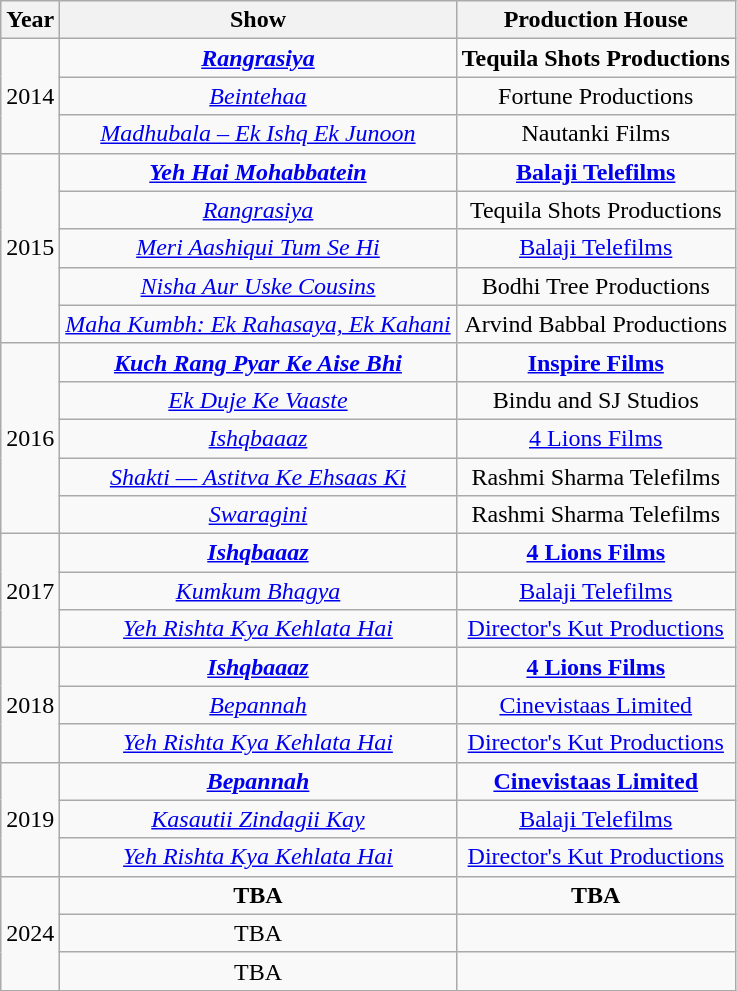<table class="wikitable" style="text-align:center;">
<tr>
<th>Year</th>
<th>Show</th>
<th>Production House</th>
</tr>
<tr>
<td rowspan=3>2014</td>
<td><strong><em><a href='#'>Rangrasiya</a></em></strong></td>
<td><strong>Tequila Shots Productions</strong></td>
</tr>
<tr>
<td><em><a href='#'>Beintehaa</a></em></td>
<td>Fortune Productions</td>
</tr>
<tr>
<td><em><a href='#'>Madhubala – Ek Ishq Ek Junoon</a></em></td>
<td>Nautanki Films</td>
</tr>
<tr>
<td rowspan=5>2015</td>
<td><strong><em><a href='#'>Yeh Hai Mohabbatein</a></em></strong></td>
<td><strong><a href='#'>Balaji Telefilms</a></strong></td>
</tr>
<tr>
<td><em><a href='#'>Rangrasiya</a></em></td>
<td>Tequila Shots Productions</td>
</tr>
<tr>
<td><em><a href='#'>Meri Aashiqui Tum Se Hi</a></em></td>
<td><a href='#'>Balaji Telefilms</a></td>
</tr>
<tr>
<td><em><a href='#'>Nisha Aur Uske Cousins</a></em></td>
<td>Bodhi Tree Productions</td>
</tr>
<tr>
<td><em><a href='#'>Maha Kumbh: Ek Rahasaya, Ek Kahani</a></em></td>
<td>Arvind Babbal Productions</td>
</tr>
<tr>
<td rowspan=5>2016</td>
<td><strong><em><a href='#'>Kuch Rang Pyar Ke Aise Bhi</a></em></strong></td>
<td><strong><a href='#'>Inspire Films</a></strong></td>
</tr>
<tr>
<td><em><a href='#'>Ek Duje Ke Vaaste</a></em></td>
<td>Bindu and SJ Studios</td>
</tr>
<tr>
<td><em><a href='#'>Ishqbaaaz</a></em></td>
<td><a href='#'>4 Lions Films</a></td>
</tr>
<tr>
<td><em><a href='#'>Shakti — Astitva Ke Ehsaas Ki</a></em></td>
<td>Rashmi Sharma Telefilms</td>
</tr>
<tr>
<td><em><a href='#'>Swaragini</a></em></td>
<td>Rashmi Sharma Telefilms</td>
</tr>
<tr>
<td rowspan=3>2017</td>
<td><strong><em><a href='#'>Ishqbaaaz</a></em></strong></td>
<td><strong><a href='#'>4 Lions Films</a></strong></td>
</tr>
<tr>
<td><em><a href='#'>Kumkum Bhagya</a></em></td>
<td><a href='#'>Balaji Telefilms</a></td>
</tr>
<tr>
<td><em><a href='#'>Yeh Rishta Kya Kehlata Hai</a></em></td>
<td><a href='#'>Director's Kut Productions</a></td>
</tr>
<tr>
<td rowspan=3>2018</td>
<td><strong><em><a href='#'>Ishqbaaaz</a></em></strong></td>
<td><strong><a href='#'>4 Lions Films</a></strong></td>
</tr>
<tr>
<td><em><a href='#'>Bepannah</a></em></td>
<td><a href='#'>Cinevistaas Limited</a></td>
</tr>
<tr>
<td><em><a href='#'>Yeh Rishta Kya Kehlata Hai</a></em></td>
<td><a href='#'>Director's Kut Productions</a></td>
</tr>
<tr>
<td rowspan=3>2019</td>
<td><strong><em><a href='#'>Bepannah</a></em></strong></td>
<td><strong><a href='#'>Cinevistaas Limited</a></strong></td>
</tr>
<tr>
<td><em><a href='#'>Kasautii Zindagii Kay</a></em></td>
<td><a href='#'>Balaji Telefilms</a></td>
</tr>
<tr>
<td><em><a href='#'>Yeh Rishta Kya Kehlata Hai</a></em></td>
<td><a href='#'>Director's Kut Productions</a></td>
</tr>
<tr>
<td rowspan=3>2024</td>
<td><strong>TBA</strong></td>
<td><strong>TBA</strong></td>
</tr>
<tr>
<td>TBA</td>
<td></td>
</tr>
<tr>
<td>TBA</td>
<td></td>
</tr>
</table>
